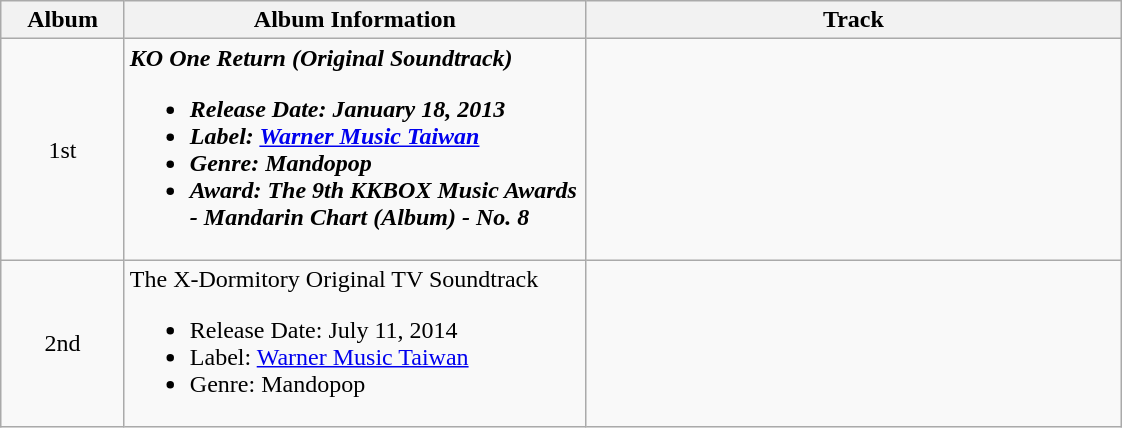<table class="wikitable">
<tr>
<th color:black" align="center" width="75px">Album</th>
<th color:black" align="center" width="300px">Album Information</th>
<th color:black" align="center" width="350px">Track</th>
</tr>
<tr>
<td align="center">1st</td>
<td align="left"><strong><em>KO One Return<em> (Original Soundtrack)<strong><br><ul><li>Release Date: January 18, 2013</li><li>Label: <a href='#'>Warner Music Taiwan</a></li><li>Genre: Mandopop</li><li>Award: The 9th KKBOX Music Awards - Mandarin Chart (Album) - No. 8</li></ul></td>
<td align="left"><br></td>
</tr>
<tr>
<td align="center"></strong>2nd<strong></td>
<td align="left"></em></strong>The X-Dormitory</em> Original TV Soundtrack</strong><br><ul><li>Release Date: July 11, 2014</li><li>Label: <a href='#'>Warner Music Taiwan</a></li><li>Genre: Mandopop</li></ul></td>
<td align="left"><br></td>
</tr>
</table>
